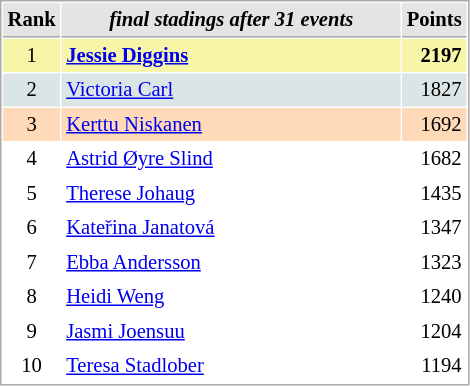<table cellspacing="1" cellpadding="3" style="border:1px solid #AAAAAA;font-size:86%">
<tr style="background-color: #E4E4E4;">
<th style="border-bottom:1px solid #AAAAAA" width=10>Rank</th>
<th style="border-bottom:1px solid #AAAAAA" width=220><em>final stadings after 31 events</em></th>
<th style="border-bottom:1px solid #AAAAAA" width=20 align=right>Points</th>
</tr>
<tr style="background:#f7f6a8;">
<td align=center>1</td>
<td> <strong><a href='#'>Jessie Diggins</a></strong>  </td>
<td align=right><strong>2197</strong></td>
</tr>
<tr style="background:#dce5e5;">
<td align=center>2</td>
<td> <a href='#'>Victoria Carl</a></td>
<td align=right>1827</td>
</tr>
<tr style="background:#ffdab9;">
<td align=center>3</td>
<td> <a href='#'>Kerttu Niskanen</a></td>
<td align=right>1692</td>
</tr>
<tr>
<td align=center>4</td>
<td> <a href='#'>Astrid Øyre Slind</a></td>
<td align=right>1682</td>
</tr>
<tr>
<td align=center>5</td>
<td> <a href='#'>Therese Johaug</a></td>
<td align=right>1435</td>
</tr>
<tr>
<td align=center>6</td>
<td> <a href='#'>Kateřina Janatová</a></td>
<td align=right>1347</td>
</tr>
<tr>
<td align=center>7</td>
<td> <a href='#'>Ebba Andersson</a></td>
<td align=right>1323</td>
</tr>
<tr>
<td align=center>8</td>
<td> <a href='#'>Heidi Weng</a></td>
<td align=right>1240</td>
</tr>
<tr>
<td align=center>9</td>
<td> <a href='#'>Jasmi Joensuu</a></td>
<td align=right>1204</td>
</tr>
<tr>
<td align=center>10</td>
<td> <a href='#'>Teresa Stadlober</a></td>
<td align=right>1194</td>
</tr>
</table>
